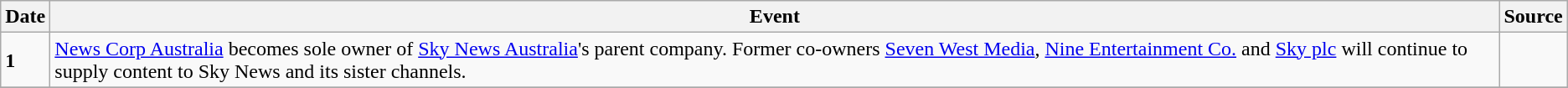<table class="wikitable">
<tr>
<th>Date</th>
<th>Event</th>
<th>Source</th>
</tr>
<tr>
<td><strong>1</strong></td>
<td><a href='#'>News Corp Australia</a> becomes sole owner of <a href='#'>Sky News Australia</a>'s parent company. Former co-owners <a href='#'>Seven West Media</a>, <a href='#'>Nine Entertainment Co.</a> and <a href='#'>Sky plc</a> will continue to supply content to Sky News and its sister channels.</td>
<td></td>
</tr>
<tr>
</tr>
</table>
